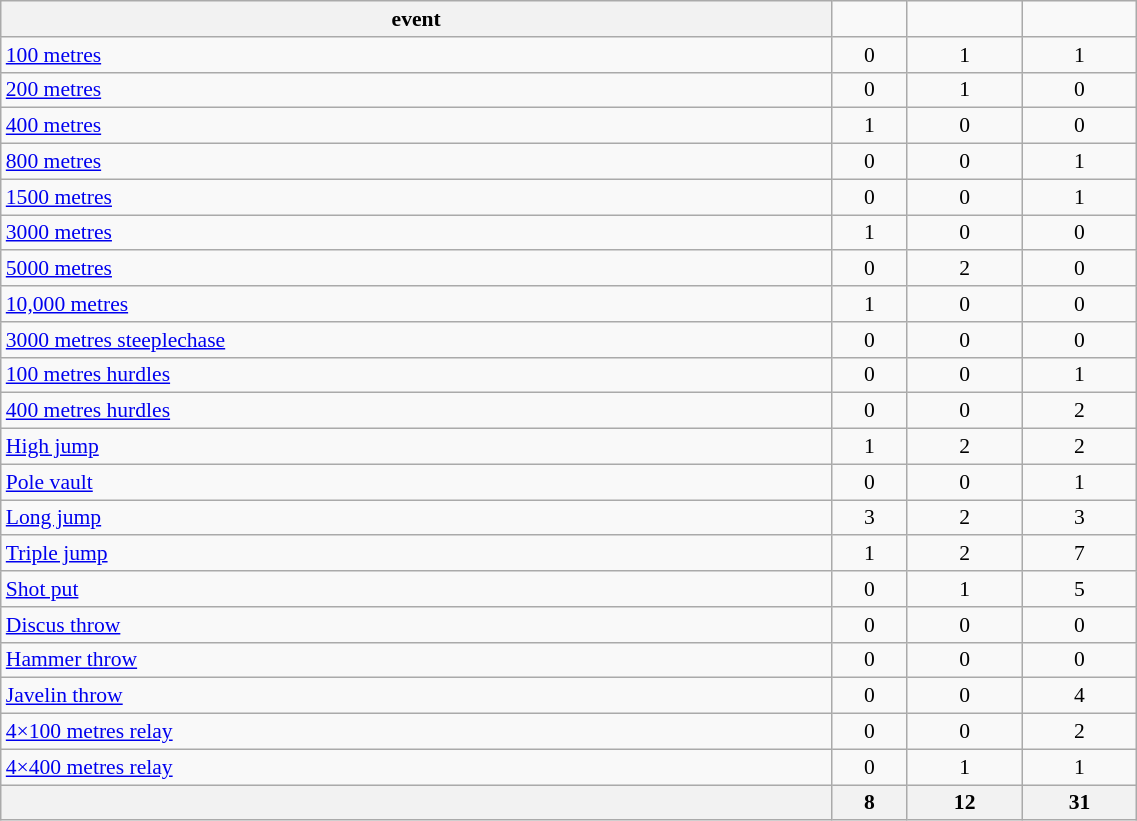<table class="wikitable" width=60% style="font-size:90%; text-align:center;">
<tr>
<th>event</th>
<td></td>
<td></td>
<td></td>
</tr>
<tr>
<td align=left><a href='#'>100 metres</a></td>
<td>0</td>
<td>1</td>
<td>1</td>
</tr>
<tr>
<td align=left><a href='#'>200 metres</a></td>
<td>0</td>
<td>1</td>
<td>0</td>
</tr>
<tr>
<td align=left><a href='#'>400 metres</a></td>
<td>1</td>
<td>0</td>
<td>0</td>
</tr>
<tr>
<td align=left><a href='#'>800 metres</a></td>
<td>0</td>
<td>0</td>
<td>1</td>
</tr>
<tr>
<td align=left><a href='#'>1500 metres</a></td>
<td>0</td>
<td>0</td>
<td>1</td>
</tr>
<tr>
<td align=left><a href='#'>3000 metres</a></td>
<td>1</td>
<td>0</td>
<td>0</td>
</tr>
<tr>
<td align=left><a href='#'>5000 metres</a></td>
<td>0</td>
<td>2</td>
<td>0</td>
</tr>
<tr>
<td align=left><a href='#'>10,000 metres</a></td>
<td>1</td>
<td>0</td>
<td>0</td>
</tr>
<tr>
<td align=left><a href='#'>3000 metres steeplechase</a></td>
<td>0</td>
<td>0</td>
<td>0</td>
</tr>
<tr>
<td align=left><a href='#'>100 metres hurdles</a></td>
<td>0</td>
<td>0</td>
<td>1</td>
</tr>
<tr>
<td align=left><a href='#'>400 metres hurdles</a></td>
<td>0</td>
<td>0</td>
<td>2</td>
</tr>
<tr>
<td align=left><a href='#'>High jump</a></td>
<td>1</td>
<td>2</td>
<td>2</td>
</tr>
<tr>
<td align=left><a href='#'>Pole vault</a></td>
<td>0</td>
<td>0</td>
<td>1</td>
</tr>
<tr>
<td align=left><a href='#'>Long jump</a></td>
<td>3</td>
<td>2</td>
<td>3</td>
</tr>
<tr>
<td align=left><a href='#'>Triple jump</a></td>
<td>1</td>
<td>2</td>
<td>7</td>
</tr>
<tr>
<td align=left><a href='#'>Shot put</a></td>
<td>0</td>
<td>1</td>
<td>5</td>
</tr>
<tr>
<td align=left><a href='#'>Discus throw</a></td>
<td>0</td>
<td>0</td>
<td>0</td>
</tr>
<tr>
<td align=left><a href='#'>Hammer throw</a></td>
<td>0</td>
<td>0</td>
<td>0</td>
</tr>
<tr>
<td align=left><a href='#'>Javelin throw</a></td>
<td>0</td>
<td>0</td>
<td>4</td>
</tr>
<tr>
<td align=left><a href='#'>4×100 metres relay</a></td>
<td>0</td>
<td>0</td>
<td>2</td>
</tr>
<tr>
<td align=left><a href='#'>4×400 metres relay</a></td>
<td>0</td>
<td>1</td>
<td>1</td>
</tr>
<tr>
<th></th>
<th>8</th>
<th>12</th>
<th>31</th>
</tr>
</table>
